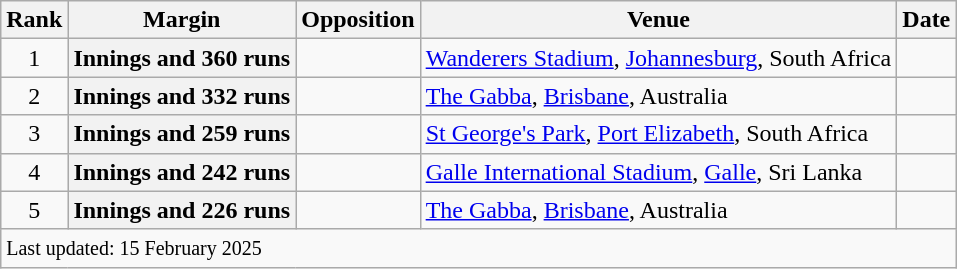<table class="wikitable plainrowheaders sortable">
<tr>
<th scope=col>Rank</th>
<th scope=col>Margin</th>
<th scope=col>Opposition</th>
<th scope=col>Venue</th>
<th scope=col>Date</th>
</tr>
<tr>
<td align=center>1</td>
<th scope=row style=text-align:center;>Innings and 360 runs</th>
<td></td>
<td><a href='#'>Wanderers Stadium</a>, <a href='#'>Johannesburg</a>, South Africa</td>
<td><a href='#'></a></td>
</tr>
<tr>
<td align=center>2</td>
<th scope=row style=text-align:center;>Innings and 332 runs</th>
<td></td>
<td><a href='#'>The Gabba</a>, <a href='#'>Brisbane</a>, Australia</td>
<td><a href='#'></a></td>
</tr>
<tr>
<td align=center>3</td>
<th scope=row style=text-align:center;>Innings and 259 runs</th>
<td></td>
<td><a href='#'>St George's Park</a>, <a href='#'>Port Elizabeth</a>, South Africa</td>
<td><a href='#'></a></td>
</tr>
<tr>
<td align=center>4</td>
<th scope=row style=text-align:center;>Innings and 242 runs</th>
<td></td>
<td><a href='#'>Galle International Stadium</a>, <a href='#'>Galle</a>, Sri Lanka</td>
<td><a href='#'></a></td>
</tr>
<tr>
<td align=center>5</td>
<th scope=row style=text-align:center;>Innings and 226 runs</th>
<td></td>
<td><a href='#'>The Gabba</a>, <a href='#'>Brisbane</a>, Australia</td>
<td><a href='#'></a></td>
</tr>
<tr class=sortbottom>
<td colspan=5><small>Last updated: 15 February 2025</small></td>
</tr>
</table>
